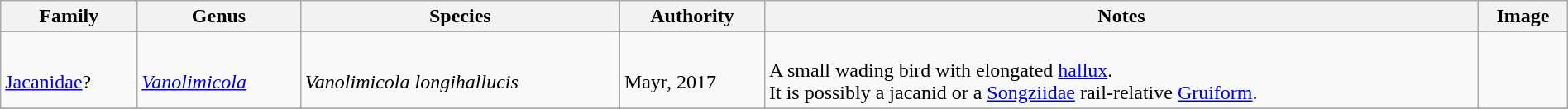<table class="wikitable" align="center" width="100%">
<tr>
<th>Family</th>
<th>Genus</th>
<th>Species</th>
<th>Authority</th>
<th>Notes</th>
<th>Image</th>
</tr>
<tr>
<td><br><a href='#'>Jacanidae</a>?</td>
<td><br><em><a href='#'>Vanolimicola</a></em></td>
<td><br><em>Vanolimicola longihallucis</em></td>
<td><br>Mayr, 2017</td>
<td><br>A small wading bird with elongated <a href='#'>hallux</a>.<br>It is possibly a jacanid or a <a href='#'>Songziidae</a> rail-relative <a href='#'>Gruiform</a>.</td>
<td></td>
</tr>
<tr>
</tr>
</table>
